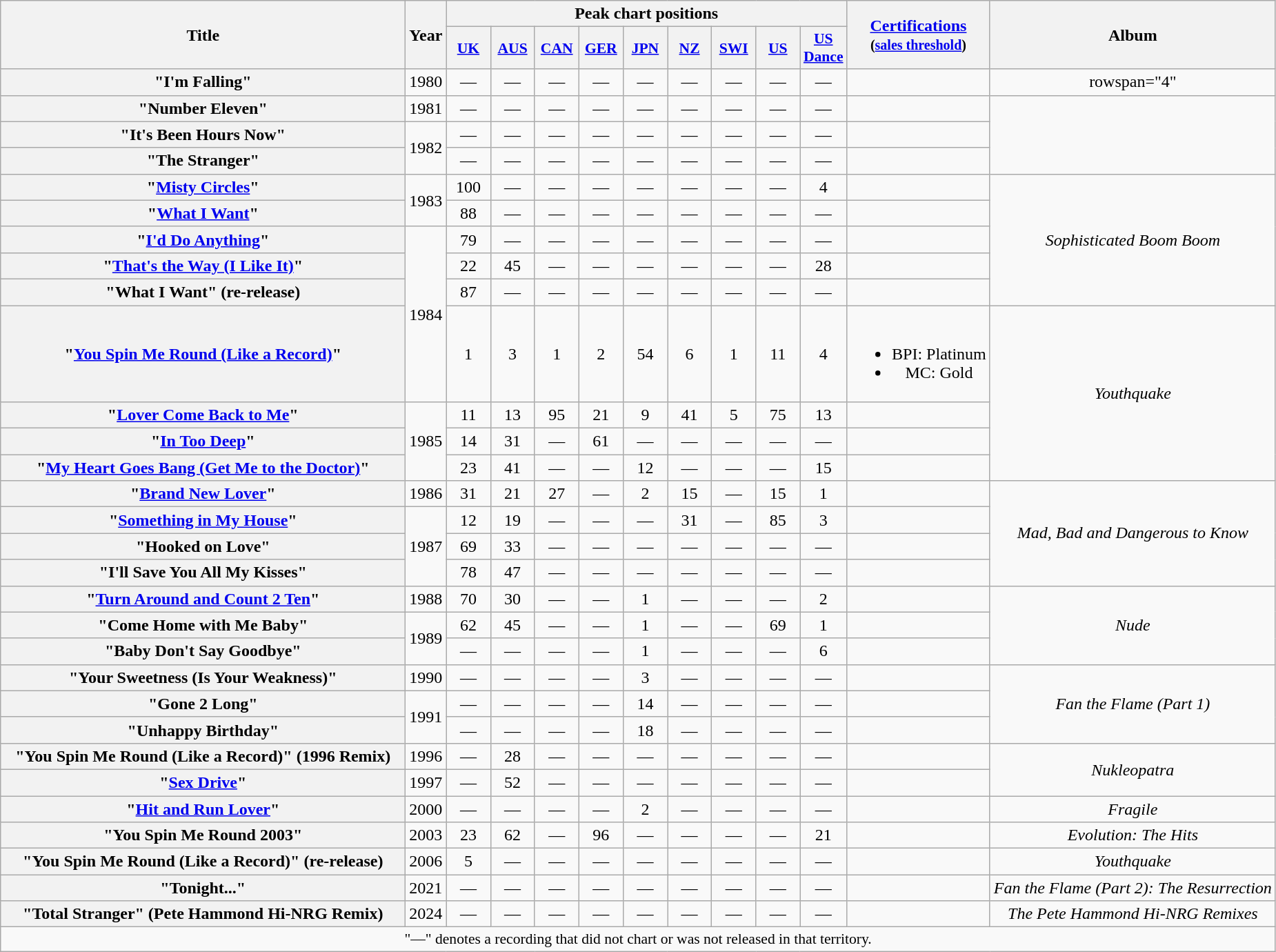<table class="wikitable plainrowheaders" style="text-align:center;">
<tr>
<th scope="col" rowspan="2" style="width:24em;">Title</th>
<th scope="col" rowspan="2">Year</th>
<th colspan="9" scope="col">Peak chart positions</th>
<th scope="col" rowspan="2"><a href='#'>Certifications</a><br><small>(<a href='#'>sales threshold</a>)</small></th>
<th scope="col" rowspan="2">Album</th>
</tr>
<tr>
<th scope="col" style="width:2.5em;font-size:90%;"><a href='#'>UK</a><br></th>
<th scope="col" style="width:2.5em;font-size:90%;"><a href='#'>AUS</a><br></th>
<th scope="col" style="width:2.5em;font-size:90%;"><a href='#'>CAN</a><br></th>
<th scope="col" style="width:2.5em;font-size:90%;"><a href='#'>GER</a><br></th>
<th scope="col" style="width:2.5em;font-size:90%;"><a href='#'>JPN</a><br></th>
<th scope="col" style="width:2.5em;font-size:90%;"><a href='#'>NZ</a><br></th>
<th scope="col" style="width:2.5em;font-size:90%;"><a href='#'>SWI</a><br></th>
<th scope="col" style="width:2.5em;font-size:90%;"><a href='#'>US</a><br></th>
<th scope="col" style="width:2.5em;font-size:90%;"><a href='#'>US Dance</a><br></th>
</tr>
<tr>
<th scope="row">"I'm Falling"</th>
<td>1980</td>
<td>—</td>
<td>—</td>
<td>—</td>
<td>—</td>
<td>—</td>
<td>—</td>
<td>—</td>
<td>—</td>
<td>—</td>
<td></td>
<td>rowspan="4" </td>
</tr>
<tr>
<th scope="row">"Number Eleven"</th>
<td>1981</td>
<td>—</td>
<td>—</td>
<td>—</td>
<td>—</td>
<td>—</td>
<td>—</td>
<td>—</td>
<td>—</td>
<td>—</td>
<td></td>
</tr>
<tr>
<th scope="row">"It's Been Hours Now"</th>
<td rowspan="2">1982</td>
<td>—</td>
<td>—</td>
<td>—</td>
<td>—</td>
<td>—</td>
<td>—</td>
<td>—</td>
<td>—</td>
<td>—</td>
<td></td>
</tr>
<tr>
<th scope="row">"The Stranger"</th>
<td>—</td>
<td>—</td>
<td>—</td>
<td>—</td>
<td>—</td>
<td>—</td>
<td>—</td>
<td>—</td>
<td>—</td>
<td></td>
</tr>
<tr>
<th scope="row">"<a href='#'>Misty Circles</a>"</th>
<td rowspan="2">1983</td>
<td>100</td>
<td>—</td>
<td>—</td>
<td>—</td>
<td>—</td>
<td>—</td>
<td>—</td>
<td>—</td>
<td>4</td>
<td></td>
<td rowspan="5"><em>Sophisticated Boom Boom</em></td>
</tr>
<tr>
<th scope="row">"<a href='#'>What I Want</a>"</th>
<td>88</td>
<td>—</td>
<td>—</td>
<td>—</td>
<td>—</td>
<td>—</td>
<td>—</td>
<td>—</td>
<td>—</td>
<td></td>
</tr>
<tr>
<th scope="row">"<a href='#'>I'd Do Anything</a>"</th>
<td rowspan="4">1984</td>
<td>79</td>
<td>—</td>
<td>—</td>
<td>—</td>
<td>—</td>
<td>—</td>
<td>—</td>
<td>—</td>
<td>—</td>
<td></td>
</tr>
<tr>
<th scope="row">"<a href='#'>That's the Way (I Like It)</a>"</th>
<td>22</td>
<td>45</td>
<td>—</td>
<td>—</td>
<td>—</td>
<td>—</td>
<td>—</td>
<td>—</td>
<td>28</td>
<td></td>
</tr>
<tr>
<th scope="row">"What I Want" (re-release)</th>
<td>87</td>
<td>—</td>
<td>—</td>
<td>—</td>
<td>—</td>
<td>—</td>
<td>—</td>
<td>—</td>
<td>—</td>
<td></td>
</tr>
<tr>
<th scope="row">"<a href='#'>You Spin Me Round (Like a Record)</a>"</th>
<td>1</td>
<td>3</td>
<td>1</td>
<td>2</td>
<td>54</td>
<td>6</td>
<td>1</td>
<td>11</td>
<td>4</td>
<td><br><ul><li>BPI: Platinum</li><li>MC: Gold</li></ul></td>
<td rowspan="4"><em>Youthquake</em></td>
</tr>
<tr>
<th scope="row">"<a href='#'>Lover Come Back to Me</a>"</th>
<td rowspan="3">1985</td>
<td>11</td>
<td>13</td>
<td>95</td>
<td>21</td>
<td>9</td>
<td>41</td>
<td>5</td>
<td>75</td>
<td>13</td>
<td></td>
</tr>
<tr>
<th scope="row">"<a href='#'>In Too Deep</a>"</th>
<td>14</td>
<td>31</td>
<td>—</td>
<td>61</td>
<td>—</td>
<td>—</td>
<td>—</td>
<td>—</td>
<td>—</td>
<td></td>
</tr>
<tr>
<th scope="row">"<a href='#'>My Heart Goes Bang (Get Me to the Doctor)</a>"</th>
<td>23</td>
<td>41</td>
<td>—</td>
<td>—</td>
<td>12</td>
<td>—</td>
<td>—</td>
<td>—</td>
<td>15</td>
<td></td>
</tr>
<tr>
<th scope="row">"<a href='#'>Brand New Lover</a>"</th>
<td>1986</td>
<td>31</td>
<td>21</td>
<td>27</td>
<td>—</td>
<td>2</td>
<td>15</td>
<td>—</td>
<td>15</td>
<td>1</td>
<td></td>
<td rowspan="4"><em>Mad, Bad and Dangerous to Know</em></td>
</tr>
<tr>
<th scope="row">"<a href='#'>Something in My House</a>"</th>
<td rowspan="3">1987</td>
<td>12</td>
<td>19</td>
<td>—</td>
<td>—</td>
<td>—</td>
<td>31</td>
<td>—</td>
<td>85</td>
<td>3</td>
<td></td>
</tr>
<tr>
<th scope="row">"Hooked on Love"</th>
<td>69</td>
<td>33</td>
<td>—</td>
<td>—</td>
<td>—</td>
<td>—</td>
<td>—</td>
<td>—</td>
<td>—</td>
<td></td>
</tr>
<tr>
<th scope="row">"I'll Save You All My Kisses"</th>
<td>78</td>
<td>47</td>
<td>—</td>
<td>—</td>
<td>—</td>
<td>—</td>
<td>—</td>
<td>—</td>
<td>—</td>
<td></td>
</tr>
<tr>
<th scope="row">"<a href='#'>Turn Around and Count 2 Ten</a>"</th>
<td>1988</td>
<td>70</td>
<td>30</td>
<td>—</td>
<td>—</td>
<td>1</td>
<td>—</td>
<td>—</td>
<td>—</td>
<td>2</td>
<td></td>
<td rowspan="3"><em>Nude</em></td>
</tr>
<tr>
<th scope="row">"Come Home with Me Baby"</th>
<td rowspan="2">1989</td>
<td>62</td>
<td>45</td>
<td>—</td>
<td>—</td>
<td>1</td>
<td>—</td>
<td>—</td>
<td>69</td>
<td>1</td>
<td></td>
</tr>
<tr>
<th scope="row">"Baby Don't Say Goodbye"</th>
<td>—</td>
<td>—</td>
<td>—</td>
<td>—</td>
<td>1</td>
<td>—</td>
<td>—</td>
<td>—</td>
<td>6</td>
<td></td>
</tr>
<tr>
<th scope="row">"Your Sweetness (Is Your Weakness)"</th>
<td>1990</td>
<td>—</td>
<td>—</td>
<td>—</td>
<td>—</td>
<td>3</td>
<td>—</td>
<td>—</td>
<td>—</td>
<td>—</td>
<td></td>
<td rowspan="3"><em>Fan the Flame (Part 1)</em></td>
</tr>
<tr>
<th scope="row">"Gone 2 Long"</th>
<td rowspan="2">1991</td>
<td>—</td>
<td>—</td>
<td>—</td>
<td>—</td>
<td>14</td>
<td>—</td>
<td>—</td>
<td>—</td>
<td>—</td>
<td></td>
</tr>
<tr>
<th scope="row">"Unhappy Birthday"</th>
<td>—</td>
<td>—</td>
<td>—</td>
<td>—</td>
<td>18</td>
<td>—</td>
<td>—</td>
<td>—</td>
<td>—</td>
<td></td>
</tr>
<tr>
<th scope="row">"You Spin Me Round (Like a Record)" (1996 Remix)</th>
<td>1996</td>
<td>—</td>
<td>28</td>
<td>—</td>
<td>—</td>
<td>—</td>
<td>—</td>
<td>—</td>
<td>—</td>
<td>—</td>
<td></td>
<td rowspan="2"><em>Nukleopatra</em></td>
</tr>
<tr>
<th scope="row">"<a href='#'>Sex Drive</a>"</th>
<td>1997</td>
<td>—</td>
<td>52</td>
<td>—</td>
<td>—</td>
<td>—</td>
<td>—</td>
<td>—</td>
<td>—</td>
<td>—</td>
<td></td>
</tr>
<tr>
<th scope="row">"<a href='#'>Hit and Run Lover</a>"</th>
<td>2000</td>
<td>—</td>
<td>—</td>
<td>—</td>
<td>—</td>
<td>2</td>
<td>—</td>
<td>—</td>
<td>—</td>
<td>—</td>
<td></td>
<td><em>Fragile</em></td>
</tr>
<tr>
<th scope="row">"You Spin Me Round 2003"</th>
<td>2003</td>
<td>23</td>
<td>62</td>
<td>—</td>
<td>96</td>
<td>—</td>
<td>—</td>
<td>—</td>
<td>—</td>
<td>21</td>
<td></td>
<td><em>Evolution: The Hits</em></td>
</tr>
<tr>
<th scope="row">"You Spin Me Round (Like a Record)" (re-release)</th>
<td>2006</td>
<td>5</td>
<td>—</td>
<td>—</td>
<td>—</td>
<td>—</td>
<td>—</td>
<td>—</td>
<td>—</td>
<td>—</td>
<td></td>
<td><em>Youthquake</em></td>
</tr>
<tr>
<th scope="row">"Tonight..."</th>
<td>2021</td>
<td>—</td>
<td>—</td>
<td>—</td>
<td>—</td>
<td>—</td>
<td>—</td>
<td>—</td>
<td>—</td>
<td>—</td>
<td></td>
<td><em>Fan the Flame (Part 2): The Resurrection</em></td>
</tr>
<tr>
<th scope="row">"Total Stranger" (Pete Hammond Hi-NRG Remix)</th>
<td>2024</td>
<td>—</td>
<td>—</td>
<td>—</td>
<td>—</td>
<td>—</td>
<td>—</td>
<td>—</td>
<td>—</td>
<td>—</td>
<td></td>
<td><em>The Pete Hammond Hi-NRG Remixes</em></td>
</tr>
<tr>
<td colspan="21" style="font-size:90%">"—" denotes a recording that did not chart or was not released in that territory.</td>
</tr>
</table>
